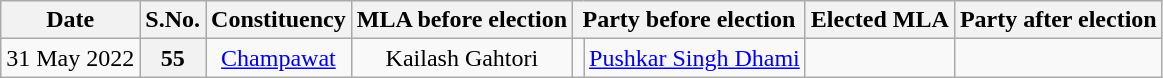<table class="wikitable sortable" style="text-align:center;">
<tr>
<th>Date</th>
<th>S.No.</th>
<th>Constituency</th>
<th>MLA before election</th>
<th colspan="2">Party before election</th>
<th>Elected MLA</th>
<th colspan="2">Party after election</th>
</tr>
<tr>
<td>31 May 2022</td>
<th>55</th>
<td><a href='#'>Champawat</a></td>
<td>Kailash Gahtori</td>
<td></td>
<td><a href='#'>Pushkar Singh Dhami</a></td>
<td></td>
</tr>
</table>
